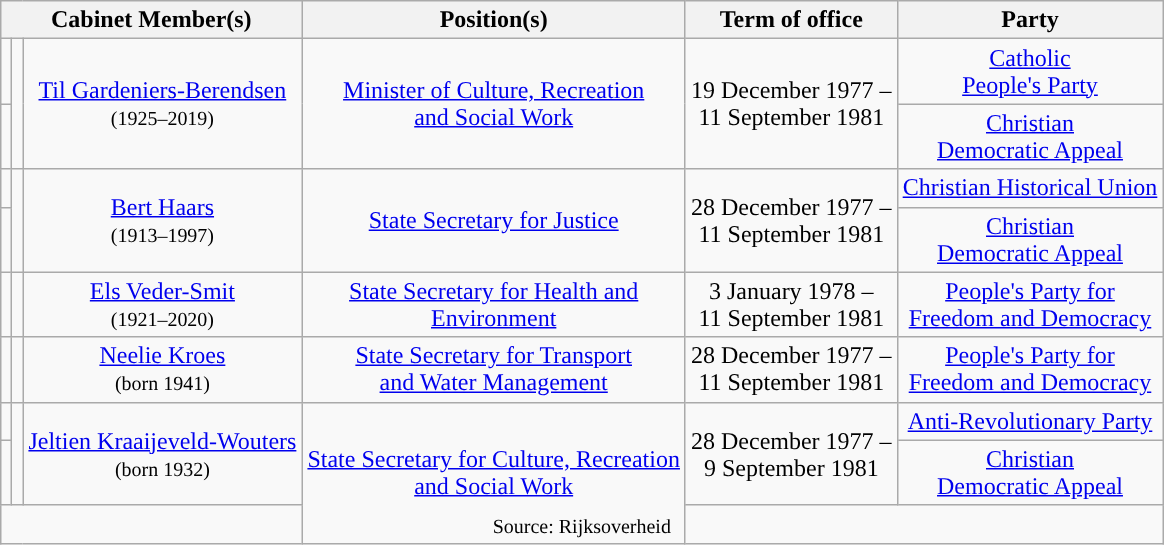<table class="wikitable" style="text-align:center">
<tr>
<th colspan=3>Cabinet Member(s)</th>
<th>Position(s)</th>
<th>Term of office</th>
<th>Party</th>
</tr>
<tr>
<td style="background:"></td>
<td rowspan=2></td>
<td rowspan=2><a href='#'>Til Gardeniers-Berendsen</a> <br> <small>(1925–2019)</small></td>
<td rowspan=2><a href='#'>Minister of Culture, Recreation <br> and Social Work</a></td>
<td rowspan=2>19 December 1977 – <br> 11 September 1981</td>
<td><a href='#'>Catholic <br> People's Party</a></td>
</tr>
<tr>
<td style="background:"></td>
<td><a href='#'>Christian <br> Democratic Appeal</a></td>
</tr>
<tr>
<td style="background:"></td>
<td rowspan=2></td>
<td rowspan=2><a href='#'>Bert Haars</a> <br> <small>(1913–1997)</small></td>
<td rowspan=2><a href='#'>State Secretary for Justice</a></td>
<td rowspan=2>28 December 1977 – <br> 11 September 1981</td>
<td><a href='#'>Christian Historical Union</a></td>
</tr>
<tr>
<td style="background:"></td>
<td><a href='#'>Christian <br> Democratic Appeal</a></td>
</tr>
<tr>
<td style="background:"></td>
<td></td>
<td><a href='#'>Els Veder-Smit</a> <br> <small>(1921–2020)</small></td>
<td><a href='#'>State Secretary for Health and <br> Environment</a></td>
<td>3 January 1978 – <br> 11 September 1981</td>
<td><a href='#'>People's Party for <br> Freedom and Democracy</a></td>
</tr>
<tr>
<td style="background:"></td>
<td></td>
<td><a href='#'>Neelie Kroes</a> <br> <small>(born 1941)</small></td>
<td><a href='#'>State Secretary for Transport <br> and Water Management</a></td>
<td>28 December 1977 – <br> 11 September 1981</td>
<td><a href='#'>People's Party for <br> Freedom and Democracy</a></td>
</tr>
<tr>
<td style="background:"></td>
<td rowspan=2></td>
<td rowspan=2><a href='#'>Jeltien Kraaijeveld-Wouters</a> <br> <small>(born 1932)</small></td>
<td rowspan=3><a href='#'>State Secretary for Culture, Recreation <br> and Social Work</a></td>
<td rowspan=2>28 December 1977 – <br> 9 September 1981</td>
<td><a href='#'>Anti-Revolutionary Party</a></td>
</tr>
<tr>
<td style="background:"></td>
<td><a href='#'>Christian <br> Democratic Appeal</a></td>
</tr>
<tr>
<td colspan=9><small>Source:   Rijksoverheid</small></td>
</tr>
</table>
